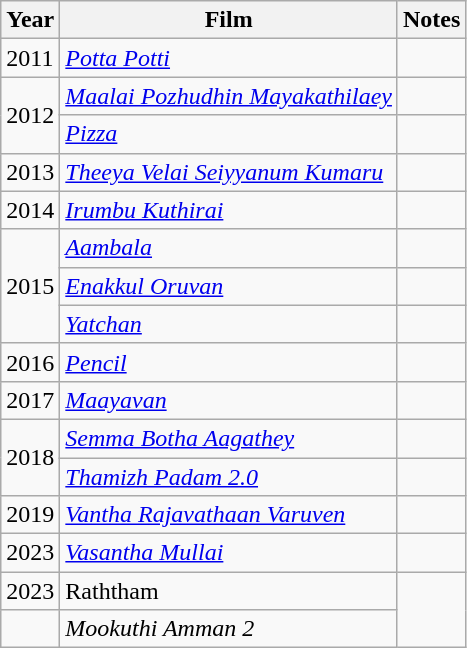<table class="wikitable sortable">
<tr>
<th>Year</th>
<th>Film</th>
<th>Notes</th>
</tr>
<tr>
<td>2011</td>
<td><em><a href='#'>Potta Potti</a></em></td>
<td></td>
</tr>
<tr>
<td rowspan="2">2012</td>
<td><em><a href='#'>Maalai Pozhudhin Mayakathilaey</a></em></td>
<td></td>
</tr>
<tr>
<td><em><a href='#'>Pizza</a></em></td>
<td></td>
</tr>
<tr>
<td>2013</td>
<td><em><a href='#'>Theeya Velai Seiyyanum Kumaru</a></em></td>
<td></td>
</tr>
<tr>
<td>2014</td>
<td><em><a href='#'>Irumbu Kuthirai</a></em></td>
<td></td>
</tr>
<tr>
<td rowspan="3">2015</td>
<td><em><a href='#'>Aambala</a></em></td>
<td></td>
</tr>
<tr>
<td><em><a href='#'>Enakkul Oruvan</a></em></td>
<td></td>
</tr>
<tr>
<td><em><a href='#'>Yatchan</a></em></td>
<td></td>
</tr>
<tr>
<td>2016</td>
<td><em><a href='#'>Pencil</a></em></td>
<td></td>
</tr>
<tr>
<td>2017</td>
<td><em><a href='#'>Maayavan</a></em></td>
<td></td>
</tr>
<tr>
<td rowspan="2">2018</td>
<td><em><a href='#'>Semma Botha Aagathey</a></em></td>
<td></td>
</tr>
<tr>
<td><em><a href='#'>Thamizh Padam 2.0</a></em></td>
<td></td>
</tr>
<tr>
<td>2019</td>
<td><em><a href='#'>Vantha Rajavathaan Varuven</a></em></td>
<td></td>
</tr>
<tr>
<td>2023</td>
<td><em><a href='#'>Vasantha Mullai</a></em></td>
<td></td>
</tr>
<tr>
<td>2023</td>
<td>Raththam</td>
</tr>
<tr>
<td></td>
<td><em>Mookuthi Amman 2</em></td>
</tr>
</table>
